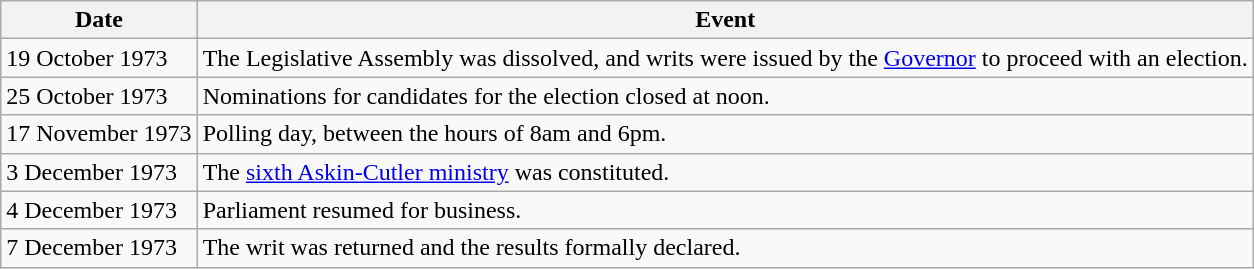<table class="wikitable">
<tr>
<th>Date</th>
<th>Event</th>
</tr>
<tr>
<td>19 October 1973</td>
<td>The Legislative Assembly was dissolved, and writs were issued by the <a href='#'>Governor</a> to proceed with an election.</td>
</tr>
<tr>
<td>25 October 1973</td>
<td>Nominations for candidates for the election closed at noon.</td>
</tr>
<tr>
<td>17 November 1973</td>
<td>Polling day, between the hours of 8am and 6pm.</td>
</tr>
<tr>
<td>3 December 1973</td>
<td>The <a href='#'>sixth Askin-Cutler ministry</a> was constituted.</td>
</tr>
<tr>
<td>4 December 1973</td>
<td>Parliament resumed for business.</td>
</tr>
<tr>
<td>7 December 1973</td>
<td>The writ was returned and the results formally declared.</td>
</tr>
</table>
